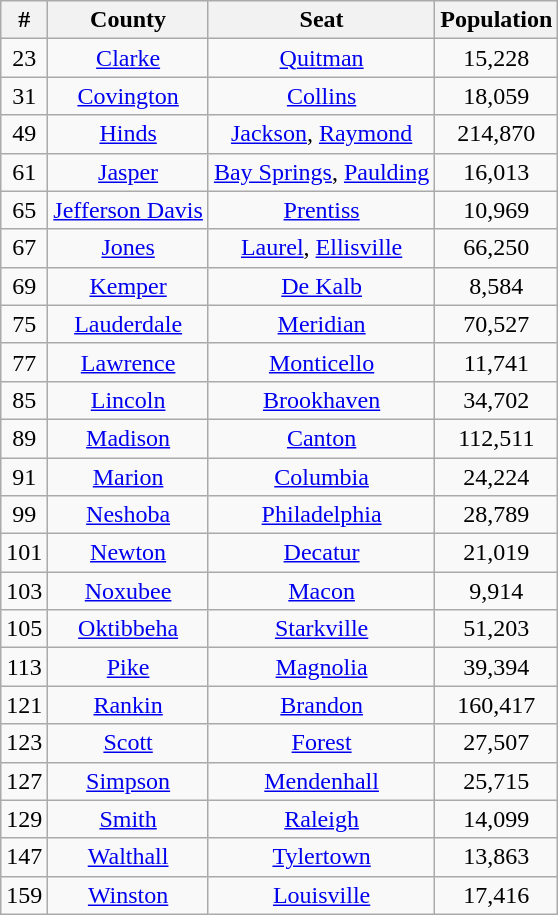<table class="wikitable sortable" style="text-align:center;">
<tr>
<th>#</th>
<th>County</th>
<th>Seat</th>
<th>Population</th>
</tr>
<tr>
<td>23</td>
<td><a href='#'>Clarke</a></td>
<td><a href='#'>Quitman</a></td>
<td>15,228</td>
</tr>
<tr>
<td>31</td>
<td><a href='#'>Covington</a></td>
<td><a href='#'>Collins</a></td>
<td>18,059</td>
</tr>
<tr>
<td>49</td>
<td><a href='#'>Hinds</a></td>
<td><a href='#'>Jackson</a>, <a href='#'>Raymond</a></td>
<td>214,870</td>
</tr>
<tr>
<td>61</td>
<td><a href='#'>Jasper</a></td>
<td><a href='#'>Bay Springs</a>, <a href='#'>Paulding</a></td>
<td>16,013</td>
</tr>
<tr>
<td>65</td>
<td><a href='#'>Jefferson Davis</a></td>
<td><a href='#'>Prentiss</a></td>
<td>10,969</td>
</tr>
<tr>
<td>67</td>
<td><a href='#'>Jones</a></td>
<td><a href='#'>Laurel</a>, <a href='#'>Ellisville</a></td>
<td>66,250</td>
</tr>
<tr>
<td>69</td>
<td><a href='#'>Kemper</a></td>
<td><a href='#'>De Kalb</a></td>
<td>8,584</td>
</tr>
<tr>
<td>75</td>
<td><a href='#'>Lauderdale</a></td>
<td><a href='#'>Meridian</a></td>
<td>70,527</td>
</tr>
<tr>
<td>77</td>
<td><a href='#'>Lawrence</a></td>
<td><a href='#'>Monticello</a></td>
<td>11,741</td>
</tr>
<tr>
<td>85</td>
<td><a href='#'>Lincoln</a></td>
<td><a href='#'>Brookhaven</a></td>
<td>34,702</td>
</tr>
<tr>
<td>89</td>
<td><a href='#'>Madison</a></td>
<td><a href='#'>Canton</a></td>
<td>112,511</td>
</tr>
<tr>
<td>91</td>
<td><a href='#'>Marion</a></td>
<td><a href='#'>Columbia</a></td>
<td>24,224</td>
</tr>
<tr>
<td>99</td>
<td><a href='#'>Neshoba</a></td>
<td><a href='#'>Philadelphia</a></td>
<td>28,789</td>
</tr>
<tr>
<td>101</td>
<td><a href='#'>Newton</a></td>
<td><a href='#'>Decatur</a></td>
<td>21,019</td>
</tr>
<tr>
<td>103</td>
<td><a href='#'>Noxubee</a></td>
<td><a href='#'>Macon</a></td>
<td>9,914</td>
</tr>
<tr>
<td>105</td>
<td><a href='#'>Oktibbeha</a></td>
<td><a href='#'>Starkville</a></td>
<td>51,203</td>
</tr>
<tr>
<td>113</td>
<td><a href='#'>Pike</a></td>
<td><a href='#'>Magnolia</a></td>
<td>39,394</td>
</tr>
<tr>
<td>121</td>
<td><a href='#'>Rankin</a></td>
<td><a href='#'>Brandon</a></td>
<td>160,417</td>
</tr>
<tr>
<td>123</td>
<td><a href='#'>Scott</a></td>
<td><a href='#'>Forest</a></td>
<td>27,507</td>
</tr>
<tr>
<td>127</td>
<td><a href='#'>Simpson</a></td>
<td><a href='#'>Mendenhall</a></td>
<td>25,715</td>
</tr>
<tr>
<td>129</td>
<td><a href='#'>Smith</a></td>
<td><a href='#'>Raleigh</a></td>
<td>14,099</td>
</tr>
<tr>
<td>147</td>
<td><a href='#'>Walthall</a></td>
<td><a href='#'>Tylertown</a></td>
<td>13,863</td>
</tr>
<tr>
<td>159</td>
<td><a href='#'>Winston</a></td>
<td><a href='#'>Louisville</a></td>
<td>17,416</td>
</tr>
</table>
